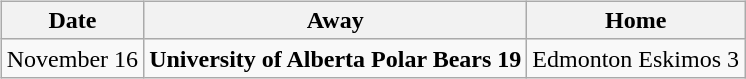<table cellspacing="10">
<tr>
<td valign="top"><br><table class="wikitable">
<tr>
<th>Date</th>
<th>Away</th>
<th>Home</th>
</tr>
<tr>
<td>November 16</td>
<td><strong>University of Alberta Polar Bears 19</strong></td>
<td>Edmonton Eskimos 3</td>
</tr>
</table>
</td>
</tr>
</table>
